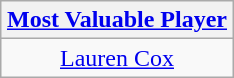<table class=wikitable style="text-align:center; margin:auto">
<tr>
<th><a href='#'>Most Valuable Player</a></th>
</tr>
<tr>
<td> <a href='#'>Lauren Cox</a></td>
</tr>
</table>
